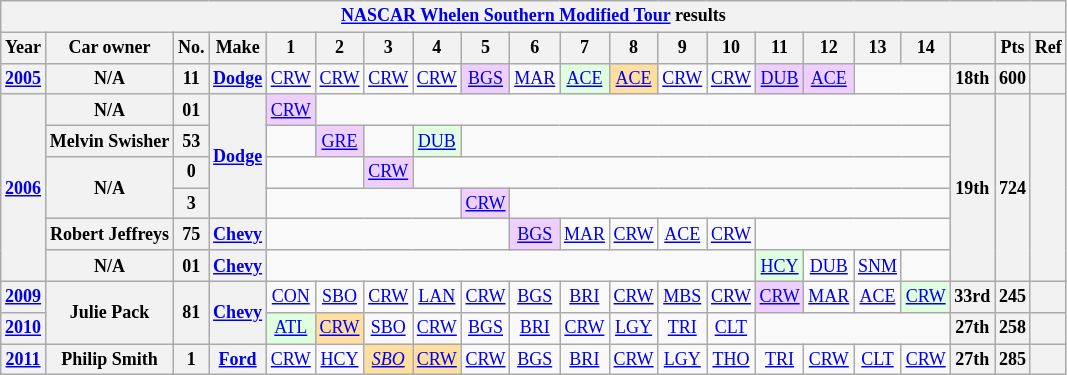<table class="wikitable" style="text-align:center; font-size:75%">
<tr>
<th colspan=21><a href='#'>NASCAR Whelen Southern Modified Tour</a> results</th>
</tr>
<tr>
<th>Year</th>
<th>Car owner</th>
<th>No.</th>
<th>Make</th>
<th>1</th>
<th>2</th>
<th>3</th>
<th>4</th>
<th>5</th>
<th>6</th>
<th>7</th>
<th>8</th>
<th>9</th>
<th>10</th>
<th>11</th>
<th>12</th>
<th>13</th>
<th>14</th>
<th></th>
<th>Pts</th>
<th>Ref</th>
</tr>
<tr>
<th><a href='#'>2005</a></th>
<th>N/A</th>
<th>11</th>
<th><a href='#'>Dodge</a></th>
<td><a href='#'>CRW</a></td>
<td><a href='#'>CRW</a></td>
<td><a href='#'>CRW</a></td>
<td><a href='#'>CRW</a></td>
<td style="background:#EFCFFF;"><a href='#'>BGS</a><br></td>
<td><a href='#'>MAR</a></td>
<td style="background:#DFFFDF;"><a href='#'>ACE</a><br></td>
<td style="background:#FFDF9F;"><a href='#'>ACE</a><br></td>
<td><a href='#'>CRW</a></td>
<td><a href='#'>CRW</a></td>
<td style="background:#EFCFFF;"><a href='#'>DUB</a><br></td>
<td style="background:#EFCFFF;"><a href='#'>ACE</a><br></td>
<td colspan=2></td>
<th>18th</th>
<th>600</th>
<th></th>
</tr>
<tr>
<th rowspan=6><a href='#'>2006</a></th>
<th>N/A</th>
<th>01</th>
<th rowspan=4><a href='#'>Dodge</a></th>
<td style="background:#EFCFFF;"><a href='#'>CRW</a><br></td>
<td colspan=13></td>
<th rowspan=6>19th</th>
<th rowspan=6>724</th>
<th rowspan=6></th>
</tr>
<tr>
<th>Melvin Swisher</th>
<th>53</th>
<td></td>
<td style="background:#EFCFFF;"><a href='#'>GRE</a><br></td>
<td></td>
<td style="background:#DFFFDF;"><a href='#'>DUB</a><br></td>
<td colspan=10></td>
</tr>
<tr>
<th rowspan=2>N/A</th>
<th>0</th>
<td colspan=2></td>
<td style="background:#EFCFFF;"><a href='#'>CRW</a><br></td>
<td colspan=11></td>
</tr>
<tr>
<th>3</th>
<td colspan=4></td>
<td style="background:#EFCFFF;"><a href='#'>CRW</a><br></td>
<td colspan=9></td>
</tr>
<tr>
<th>Robert Jeffreys</th>
<th>75</th>
<th><a href='#'>Chevy</a></th>
<td colspan=5></td>
<td style="background:#EFCFFF;"><a href='#'>BGS</a><br></td>
<td><a href='#'>MAR</a></td>
<td><a href='#'>CRW</a></td>
<td><a href='#'>ACE</a></td>
<td><a href='#'>CRW</a></td>
<td colspan=4></td>
</tr>
<tr>
<th>N/A</th>
<th>01</th>
<th><a href='#'>Chevy</a></th>
<td colspan=10></td>
<td style="background:#DFFFDF;"><a href='#'>HCY</a><br></td>
<td><a href='#'>DUB</a></td>
<td><a href='#'>SNM</a></td>
<td></td>
</tr>
<tr>
<th><a href='#'>2009</a></th>
<th rowspan=2>Julie Pack</th>
<th rowspan=2>81</th>
<th rowspan=2><a href='#'>Chevy</a></th>
<td><a href='#'>CON</a></td>
<td><a href='#'>SBO</a></td>
<td><a href='#'>CRW</a></td>
<td><a href='#'>LAN</a></td>
<td><a href='#'>CRW</a></td>
<td><a href='#'>BGS</a></td>
<td><a href='#'>BRI</a></td>
<td><a href='#'>CRW</a></td>
<td><a href='#'>MBS</a></td>
<td><a href='#'>CRW</a></td>
<td style="background:#EFCFFF;"><a href='#'>CRW</a><br></td>
<td><a href='#'>MAR</a></td>
<td><a href='#'>ACE</a></td>
<td style="background:#DFFFDF;"><a href='#'>CRW</a><br></td>
<th>33rd</th>
<th>245</th>
<th></th>
</tr>
<tr>
<th><a href='#'>2010</a></th>
<td style="background:#DFFFDF;"><a href='#'>ATL</a><br></td>
<td style="background:#FFDF9F;"><a href='#'>CRW</a><br></td>
<td><a href='#'>SBO</a></td>
<td><a href='#'>CRW</a></td>
<td><a href='#'>BGS</a></td>
<td><a href='#'>BRI</a></td>
<td><a href='#'>CRW</a></td>
<td><a href='#'>LGY</a></td>
<td><a href='#'>TRI</a></td>
<td><a href='#'>CLT</a></td>
<td colspan=4></td>
<th>27th</th>
<th>258</th>
<th></th>
</tr>
<tr>
<th><a href='#'>2011</a></th>
<th>Philip Smith</th>
<th>1</th>
<th><a href='#'>Ford</a></th>
<td><a href='#'>CRW</a></td>
<td><a href='#'>HCY</a></td>
<td style="background:#FFDF9F;"><em><a href='#'>SBO</a></em><br></td>
<td style="background:#FFDF9F;"><a href='#'>CRW</a><br></td>
<td><a href='#'>CRW</a></td>
<td><a href='#'>BGS</a></td>
<td><a href='#'>BRI</a></td>
<td><a href='#'>CRW</a></td>
<td><a href='#'>LGY</a></td>
<td><a href='#'>THO</a></td>
<td><a href='#'>TRI</a></td>
<td><a href='#'>CRW</a></td>
<td><a href='#'>CLT</a></td>
<td><a href='#'>CRW</a></td>
<th>27th</th>
<th>285</th>
<th></th>
</tr>
</table>
